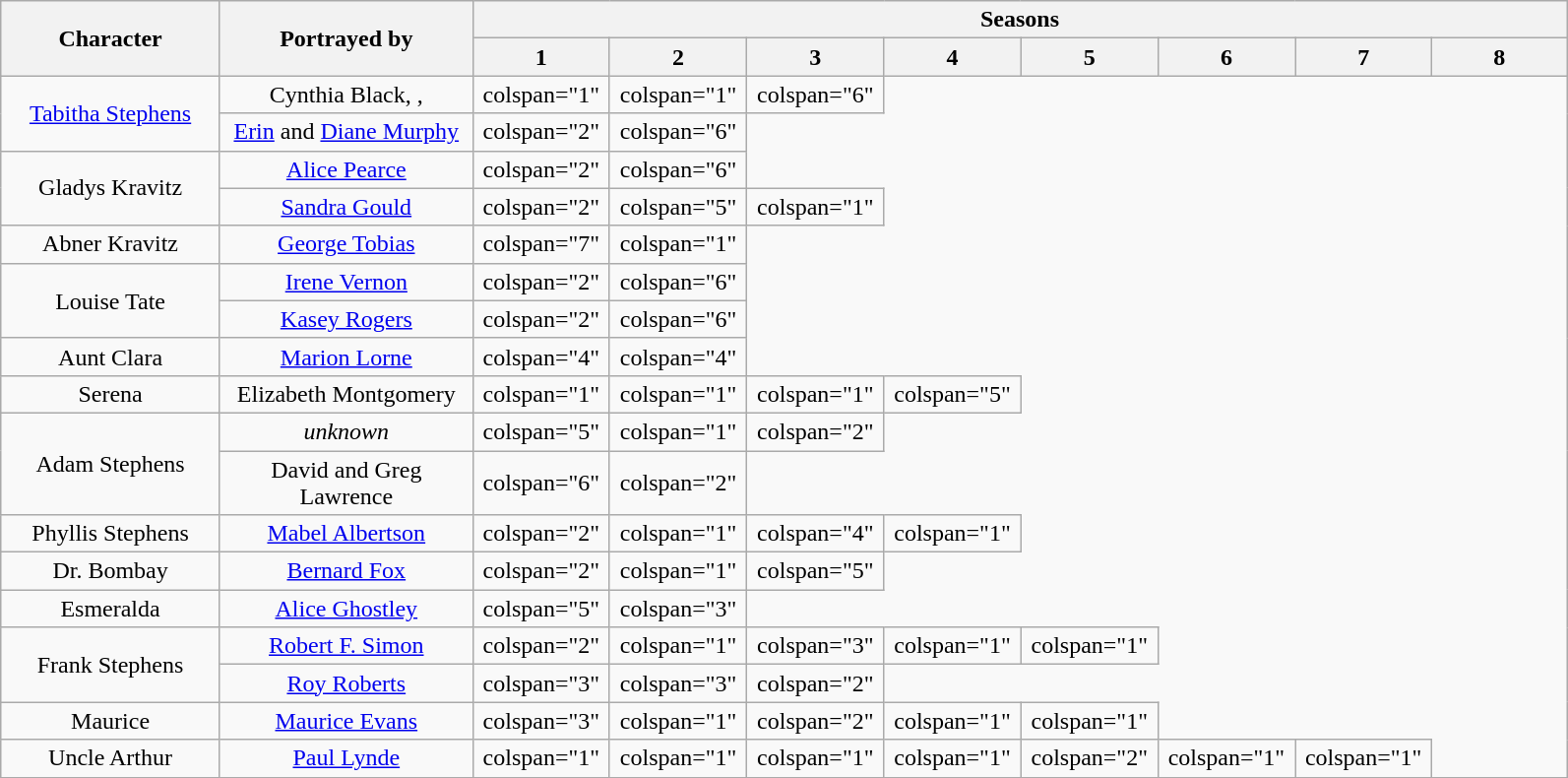<table class="wikitable plainrowheaders" style="text-align:center; width:84%;">
<tr>
<th scope="col" rowspan="2" style="width:13%;">Character</th>
<th scope="col" rowspan="2" style="width:15%;">Portrayed by</th>
<th scope="col" colspan="8" style="width:56%;">Seasons</th>
</tr>
<tr>
<th scope="col" style="width:8%;">1</th>
<th scope="col" style="width:8%;">2</th>
<th scope="col" style="width:8%;">3</th>
<th scope="col" style="width:8%;">4</th>
<th scope="col" style="width:8%;">5</th>
<th scope="col" style="width:8%;">6</th>
<th scope="col" style="width:8%;">7</th>
<th scope="col" style="width:8%;">8</th>
</tr>
<tr>
<td rowspan=2><a href='#'>Tabitha Stephens</a></td>
<td>Cynthia Black, , </td>
<td>colspan="1" </td>
<td>colspan="1" </td>
<td>colspan="6" </td>
</tr>
<tr>
<td><a href='#'>Erin</a> and <a href='#'>Diane Murphy</a></td>
<td>colspan="2" </td>
<td>colspan="6" </td>
</tr>
<tr>
<td rowspan=2>Gladys Kravitz</td>
<td><a href='#'>Alice Pearce</a></td>
<td>colspan="2" </td>
<td>colspan="6" </td>
</tr>
<tr>
<td><a href='#'>Sandra Gould</a></td>
<td>colspan="2" </td>
<td>colspan="5" </td>
<td>colspan="1" </td>
</tr>
<tr>
<td>Abner Kravitz</td>
<td><a href='#'>George Tobias</a></td>
<td>colspan="7" </td>
<td>colspan="1" </td>
</tr>
<tr>
<td rowspan=2>Louise Tate</td>
<td><a href='#'>Irene Vernon</a></td>
<td>colspan="2" </td>
<td>colspan="6" </td>
</tr>
<tr>
<td><a href='#'>Kasey Rogers</a></td>
<td>colspan="2" </td>
<td>colspan="6" </td>
</tr>
<tr>
<td>Aunt Clara</td>
<td><a href='#'>Marion Lorne</a></td>
<td>colspan="4" </td>
<td>colspan="4" </td>
</tr>
<tr>
<td>Serena</td>
<td>Elizabeth Montgomery</td>
<td>colspan="1" </td>
<td>colspan="1" </td>
<td>colspan="1" </td>
<td>colspan="5" </td>
</tr>
<tr>
<td rowspan=2>Adam Stephens</td>
<td><em>unknown</em></td>
<td>colspan="5" </td>
<td>colspan="1" </td>
<td>colspan="2" </td>
</tr>
<tr>
<td>David and Greg Lawrence</td>
<td>colspan="6" </td>
<td>colspan="2" </td>
</tr>
<tr>
<td>Phyllis Stephens</td>
<td><a href='#'>Mabel Albertson</a></td>
<td>colspan="2" </td>
<td>colspan="1" </td>
<td>colspan="4" </td>
<td>colspan="1" </td>
</tr>
<tr>
<td>Dr. Bombay</td>
<td><a href='#'>Bernard Fox</a></td>
<td>colspan="2" </td>
<td>colspan="1" </td>
<td>colspan="5" </td>
</tr>
<tr>
<td>Esmeralda</td>
<td><a href='#'>Alice Ghostley</a></td>
<td>colspan="5" </td>
<td>colspan="3" </td>
</tr>
<tr>
<td rowspan=2>Frank Stephens</td>
<td><a href='#'>Robert F. Simon</a></td>
<td>colspan="2" </td>
<td>colspan="1" </td>
<td>colspan="3" </td>
<td>colspan="1" </td>
<td>colspan="1" </td>
</tr>
<tr>
<td><a href='#'>Roy Roberts</a></td>
<td>colspan="3" </td>
<td>colspan="3" </td>
<td>colspan="2" </td>
</tr>
<tr>
<td>Maurice</td>
<td><a href='#'>Maurice Evans</a></td>
<td>colspan="3" </td>
<td>colspan="1" </td>
<td>colspan="2" </td>
<td>colspan="1" </td>
<td>colspan="1" </td>
</tr>
<tr>
<td>Uncle Arthur</td>
<td><a href='#'>Paul Lynde</a></td>
<td>colspan="1" </td>
<td>colspan="1" </td>
<td>colspan="1" </td>
<td>colspan="1" </td>
<td>colspan="2" </td>
<td>colspan="1" </td>
<td>colspan="1" </td>
</tr>
<tr>
</tr>
</table>
